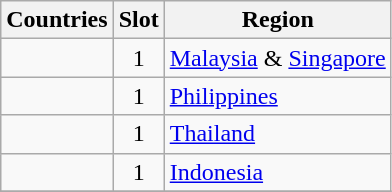<table class="wikitable">
<tr>
<th>Countries</th>
<th>Slot</th>
<th>Region</th>
</tr>
<tr>
<td style="text-align:left"></td>
<td style="text-align:center">1</td>
<td><a href='#'>Malaysia</a> & <a href='#'>Singapore</a></td>
</tr>
<tr>
<td style="text-align:left"></td>
<td style="text-align:center">1</td>
<td><a href='#'>Philippines</a></td>
</tr>
<tr>
<td style="text-align:left"></td>
<td style="text-align:center">1</td>
<td><a href='#'>Thailand</a></td>
</tr>
<tr>
<td style="text-align:left"></td>
<td style="text-align:center">1</td>
<td><a href='#'>Indonesia</a></td>
</tr>
<tr>
</tr>
</table>
